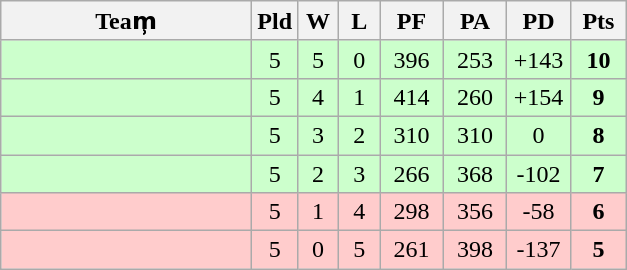<table class=wikitable style="text-align:center">
<tr>
<th width=160>Team̹̹</th>
<th width=20>Pld</th>
<th width=20>W</th>
<th width=20>L</th>
<th width=35>PF</th>
<th width=35>PA</th>
<th width=35>PD</th>
<th width=30>Pts</th>
</tr>
<tr style="background:#cfc;">
<td align=left></td>
<td>5</td>
<td>5</td>
<td>0</td>
<td>396</td>
<td>253</td>
<td>+143</td>
<td><strong>10</strong></td>
</tr>
<tr style="background:#cfc;">
<td align=left></td>
<td>5</td>
<td>4</td>
<td>1</td>
<td>414</td>
<td>260</td>
<td>+154</td>
<td><strong>9</strong></td>
</tr>
<tr style="background:#cfc;">
<td align=left></td>
<td>5</td>
<td>3</td>
<td>2</td>
<td>310</td>
<td>310</td>
<td>0</td>
<td><strong>8</strong></td>
</tr>
<tr style="background:#cfc;">
<td align=left></td>
<td>5</td>
<td>2</td>
<td>3</td>
<td>266</td>
<td>368</td>
<td>-102</td>
<td><strong>7</strong></td>
</tr>
<tr style="background:#fcc;">
<td align=left></td>
<td>5</td>
<td>1</td>
<td>4</td>
<td>298</td>
<td>356</td>
<td>-58</td>
<td><strong>6</strong></td>
</tr>
<tr style="background:#fcc;">
<td align=left></td>
<td>5</td>
<td>0</td>
<td>5</td>
<td>261</td>
<td>398</td>
<td>-137</td>
<td><strong>5</strong></td>
</tr>
</table>
